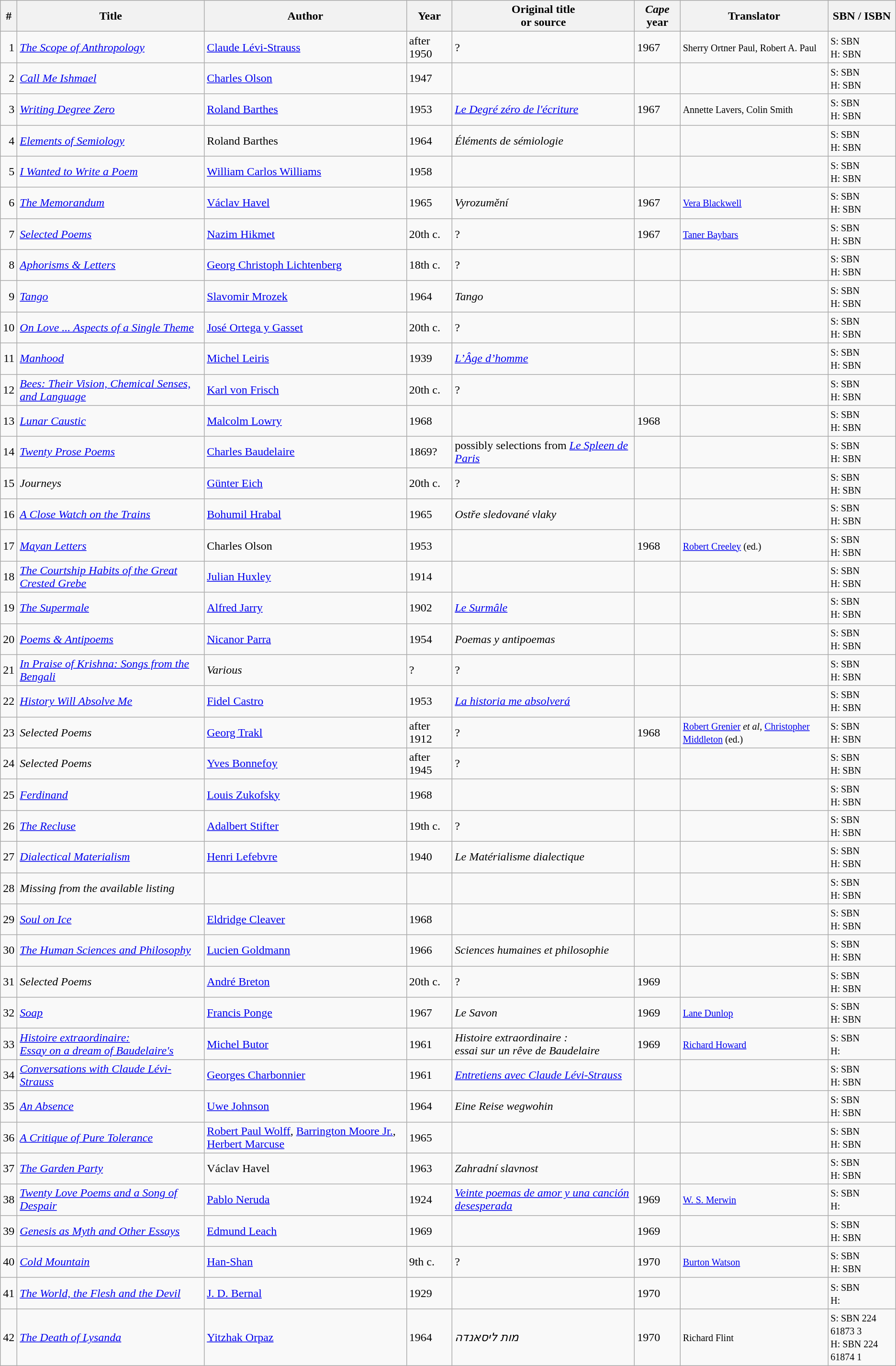<table class="wikitable sortable centre">
<tr>
<th scope=col>#</th>
<th scope=col class="unsortable">Title</th>
<th scope=col class="unsortable">Author</th>
<th scope=col>Year</th>
<th scope=col class="unsortable">Original title<br>or source</th>
<th scope=col class="unsortable"><em>Cape</em> year</th>
<th scope=col class="unsortable">Translator</th>
<th scope=col>SBN / ISBN</th>
</tr>
<tr --------------------------------->
<td align="right">1</td>
<td><em><a href='#'>The Scope of Anthropology</a></em></td>
<td><a href='#'>Claude Lévi-Strauss</a></td>
<td>after 1950</td>
<td>?</td>
<td>1967</td>
<td><small>Sherry Ortner Paul, Robert A. Paul</small> </td>
<td><small>S: SBN <br>H: SBN </small></td>
</tr>
<tr --------------------------------->
<td align="right">2</td>
<td><em><a href='#'>Call Me Ishmael</a></em></td>
<td><a href='#'>Charles Olson</a></td>
<td>1947</td>
<td></td>
<td></td>
<td></td>
<td><small>S: SBN <br>H: SBN </small></td>
</tr>
<tr --------------------------------->
<td align="right">3</td>
<td><em><a href='#'>Writing Degree Zero</a></em></td>
<td><a href='#'>Roland Barthes</a></td>
<td>1953</td>
<td><em><a href='#'>Le Degré zéro de l'écriture</a></em></td>
<td>1967</td>
<td><small>Annette Lavers, Colin Smith</small></td>
<td><small>S: SBN <br>H: SBN </small></td>
</tr>
<tr --------------------------------->
<td align="right">4</td>
<td><em><a href='#'>Elements of Semiology</a></em></td>
<td>Roland Barthes</td>
<td>1964</td>
<td><em>Éléments de sémiologie</em></td>
<td></td>
<td></td>
<td><small>S: SBN <br>H: SBN </small></td>
</tr>
<tr --------------------------------->
<td align="right">5</td>
<td><em><a href='#'>I Wanted to Write a Poem</a></em></td>
<td><a href='#'>William Carlos Williams</a></td>
<td>1958</td>
<td></td>
<td></td>
<td></td>
<td><small>S: SBN <br>H: SBN </small></td>
</tr>
<tr --------------------------------->
<td align="right">6</td>
<td><em><a href='#'>The Memorandum</a></em></td>
<td><a href='#'>Václav Havel</a></td>
<td>1965</td>
<td><em>Vyrozumění</em></td>
<td>1967 </td>
<td><small><a href='#'>Vera Blackwell</a></small></td>
<td><small>S: SBN <br>H: SBN </small></td>
</tr>
<tr --------------------------------->
<td align="right">7</td>
<td><em><a href='#'>Selected Poems</a></em></td>
<td><a href='#'>Nazim Hikmet</a></td>
<td>20th c.</td>
<td>?</td>
<td>1967 </td>
<td><small><a href='#'>Taner Baybars</a></small></td>
<td><small>S: SBN <br>H: SBN </small></td>
</tr>
<tr --------------------------------->
<td align="right">8</td>
<td><em><a href='#'>Aphorisms & Letters</a></em></td>
<td><a href='#'>Georg Christoph Lichtenberg</a></td>
<td>18th c.</td>
<td>?</td>
<td></td>
<td></td>
<td><small>S: SBN <br>H: SBN </small></td>
</tr>
<tr --------------------------------->
<td align="right">9</td>
<td><em><a href='#'>Tango</a></em></td>
<td><a href='#'>Slavomir Mrozek</a></td>
<td>1964</td>
<td><em>Tango</em></td>
<td></td>
<td></td>
<td><small>S: SBN <br>H: SBN </small></td>
</tr>
<tr --------------------------------->
<td align="right">10</td>
<td><em><a href='#'>On Love ... Aspects of a Single Theme</a></em></td>
<td><a href='#'>José Ortega y Gasset</a></td>
<td>20th c.</td>
<td>?</td>
<td></td>
<td></td>
<td><small>S: SBN <br>H: SBN </small></td>
</tr>
<tr --------------------------------->
<td align="right">11</td>
<td><em><a href='#'>Manhood</a></em></td>
<td><a href='#'>Michel Leiris</a></td>
<td>1939</td>
<td><em><a href='#'>L’Âge d’homme</a></em></td>
<td></td>
<td></td>
<td><small>S: SBN <br>H: SBN </small></td>
</tr>
<tr --------------------------------->
<td align="right">12</td>
<td><em><a href='#'>Bees: Their Vision, Chemical Senses, and Language</a></em></td>
<td><a href='#'>Karl von Frisch</a></td>
<td>20th c.</td>
<td>?</td>
<td></td>
<td></td>
<td><small>S: SBN <br>H: SBN </small></td>
</tr>
<tr --------------------------------->
<td align="right">13</td>
<td><em><a href='#'>Lunar Caustic</a></em></td>
<td><a href='#'>Malcolm Lowry</a></td>
<td>1968</td>
<td></td>
<td>1968</td>
<td></td>
<td><small>S: SBN <br>H: SBN </small></td>
</tr>
<tr --------------------------------->
<td align="right">14</td>
<td><em><a href='#'>Twenty Prose Poems</a></em></td>
<td><a href='#'>Charles Baudelaire</a></td>
<td>1869?</td>
<td>possibly selections from <em><a href='#'>Le Spleen de Paris</a></em></td>
<td></td>
<td></td>
<td><small>S: SBN <br>H: SBN </small></td>
</tr>
<tr --------------------------------->
<td align="right">15</td>
<td><em>Journeys</em></td>
<td><a href='#'>Günter Eich</a></td>
<td>20th c.</td>
<td>?</td>
<td></td>
<td></td>
<td><small>S: SBN <br>H: SBN </small></td>
</tr>
<tr --------------------------------->
<td align="right">16</td>
<td><em><a href='#'>A Close Watch on the Trains</a></em></td>
<td><a href='#'>Bohumil Hrabal</a></td>
<td>1965</td>
<td><em>Ostře sledované vlaky</em></td>
<td></td>
<td></td>
<td><small>S: SBN <br>H: SBN </small></td>
</tr>
<tr --------------------------------->
<td align="right">17</td>
<td><em><a href='#'>Mayan Letters</a></em></td>
<td>Charles Olson</td>
<td>1953 </td>
<td></td>
<td>1968</td>
<td><small><a href='#'>Robert Creeley</a> (ed.)</small> </td>
<td><small>S: SBN <br>H: SBN </small></td>
</tr>
<tr --------------------------------->
<td align="right">18</td>
<td><em><a href='#'>The Courtship Habits of the Great Crested Grebe</a></em></td>
<td><a href='#'>Julian Huxley</a></td>
<td>1914</td>
<td></td>
<td></td>
<td></td>
<td><small>S: SBN <br>H: SBN </small></td>
</tr>
<tr --------------------------------->
<td align="right">19</td>
<td><em><a href='#'>The Supermale</a></em></td>
<td><a href='#'>Alfred Jarry</a></td>
<td>1902</td>
<td><em><a href='#'>Le Surmâle</a></em></td>
<td></td>
<td></td>
<td><small>S: SBN <br>H: SBN </small></td>
</tr>
<tr --------------------------------->
<td align="right">20</td>
<td><em><a href='#'>Poems & Antipoems</a></em></td>
<td><a href='#'>Nicanor Parra</a></td>
<td>1954</td>
<td><em>Poemas y antipoemas</em></td>
<td></td>
<td></td>
<td><small>S: SBN <br>H: SBN </small></td>
</tr>
<tr --------------------------------->
<td align="right">21</td>
<td><em><a href='#'>In Praise of Krishna: Songs from the Bengali</a></em></td>
<td><em>Various</em></td>
<td>?</td>
<td>?</td>
<td></td>
<td></td>
<td><small>S: SBN <br>H: SBN </small></td>
</tr>
<tr --------------------------------->
<td align="right">22</td>
<td><em><a href='#'>History Will Absolve Me</a></em></td>
<td><a href='#'>Fidel Castro</a></td>
<td>1953</td>
<td><em><a href='#'>La historia me absolverá</a></em></td>
<td></td>
<td></td>
<td><small>S: SBN <br>H: SBN </small></td>
</tr>
<tr --------------------------------->
<td align="right">23</td>
<td><em>Selected Poems</em></td>
<td><a href='#'>Georg Trakl</a></td>
<td>after 1912</td>
<td>?</td>
<td>1968</td>
<td><small><a href='#'>Robert Grenier</a> <em>et al</em>, <a href='#'>Christopher Middleton</a> (ed.)</small></td>
<td><small>S: SBN <br>H: SBN </small></td>
</tr>
<tr --------------------------------->
<td align="right">24</td>
<td><em>Selected Poems</em></td>
<td><a href='#'>Yves Bonnefoy</a></td>
<td>after 1945</td>
<td>?</td>
<td></td>
<td></td>
<td><small>S: SBN <br>H: SBN </small></td>
</tr>
<tr --------------------------------->
<td align="right">25</td>
<td><em><a href='#'>Ferdinand</a></em></td>
<td><a href='#'>Louis Zukofsky</a></td>
<td>1968</td>
<td></td>
<td></td>
<td></td>
<td><small>S: SBN <br>H: SBN </small></td>
</tr>
<tr --------------------------------->
<td align="right">26</td>
<td><em><a href='#'>The Recluse</a></em></td>
<td><a href='#'>Adalbert Stifter</a></td>
<td>19th c.</td>
<td>?</td>
<td></td>
<td></td>
<td><small>S: SBN <br>H: SBN </small></td>
</tr>
<tr --------------------------------->
<td align="right">27</td>
<td><em><a href='#'>Dialectical Materialism</a></em></td>
<td><a href='#'>Henri Lefebvre</a></td>
<td>1940</td>
<td><em>Le Matérialisme dialectique</em></td>
<td></td>
<td></td>
<td><small>S: SBN <br>H: SBN </small></td>
</tr>
<tr --------------------------------->
<td align="right">28</td>
<td><em>Missing from the available listing</em></td>
<td></td>
<td></td>
<td></td>
<td></td>
<td></td>
<td><small>S: SBN <br>H: SBN </small></td>
</tr>
<tr --------------------------------->
<td align="right">29</td>
<td><em><a href='#'>Soul on Ice</a></em></td>
<td><a href='#'>Eldridge Cleaver</a></td>
<td>1968</td>
<td></td>
<td></td>
<td></td>
<td><small>S: SBN <br>H: SBN </small></td>
</tr>
<tr --------------------------------->
<td align="right">30</td>
<td><em><a href='#'>The Human Sciences and Philosophy</a></em></td>
<td><a href='#'>Lucien Goldmann</a></td>
<td>1966</td>
<td><em>Sciences humaines et philosophie</em></td>
<td></td>
<td></td>
<td><small>S: SBN <br>H: SBN </small></td>
</tr>
<tr --------------------------------->
<td align="right">31</td>
<td><em>Selected Poems</em></td>
<td><a href='#'>André Breton</a></td>
<td>20th c.</td>
<td>?</td>
<td>1969</td>
<td></td>
<td><small>S: SBN <br>H: SBN </small></td>
</tr>
<tr --------------------------------->
<td align="right">32</td>
<td><em><a href='#'>Soap</a></em></td>
<td><a href='#'>Francis Ponge</a></td>
<td>1967</td>
<td><em>Le Savon</em></td>
<td>1969 </td>
<td><small> <a href='#'>Lane Dunlop</a></small></td>
<td><small>S: SBN <br>H: SBN </small></td>
</tr>
<tr --------------------------------->
<td align="right">33</td>
<td><em><a href='#'>Histoire extraordinaire:<br>Essay on a dream of Baudelaire's</a></em></td>
<td><a href='#'>Michel Butor</a></td>
<td>1961</td>
<td><em>Histoire extraordinaire :<br>essai sur un rêve de Baudelaire</em></td>
<td>1969 </td>
<td><small><a href='#'>Richard Howard</a></small></td>
<td><small>S: SBN <br>H:  </small></td>
</tr>
<tr --------------------------------->
<td align="right">34</td>
<td><em><a href='#'>Conversations with Claude Lévi-Strauss</a></em></td>
<td><a href='#'>Georges Charbonnier</a></td>
<td>1961</td>
<td><em><a href='#'>Entretiens avec Claude Lévi-Strauss</a></em></td>
<td></td>
<td></td>
<td><small>S: SBN <br>H: SBN </small></td>
</tr>
<tr --------------------------------->
<td align="right">35</td>
<td><em><a href='#'>An Absence</a></em></td>
<td><a href='#'>Uwe Johnson</a></td>
<td>1964</td>
<td><em>Eine Reise wegwohin</em></td>
<td></td>
<td></td>
<td><small>S: SBN <br>H: SBN </small></td>
</tr>
<tr --------------------------------->
<td align="right">36</td>
<td><em><a href='#'>A Critique of Pure Tolerance</a></em></td>
<td><a href='#'>Robert Paul Wolff</a>, <a href='#'>Barrington Moore Jr.</a>, <a href='#'>Herbert Marcuse</a></td>
<td>1965</td>
<td></td>
<td></td>
<td></td>
<td><small>S: SBN <br>H: SBN </small></td>
</tr>
<tr --------------------------------->
<td align="right">37</td>
<td><em><a href='#'>The Garden Party</a></em></td>
<td>Václav Havel</td>
<td>1963</td>
<td><em>Zahradní slavnost</em></td>
<td></td>
<td></td>
<td><small>S: SBN <br>H: SBN </small></td>
</tr>
<tr --------------------------------->
<td align="right">38</td>
<td><em><a href='#'>Twenty Love Poems and a Song of Despair</a></em></td>
<td><a href='#'>Pablo Neruda</a></td>
<td>1924</td>
<td><em><a href='#'>Veinte poemas de amor y una canción desesperada</a></em></td>
<td>1969 </td>
<td><small><a href='#'>W. S. Merwin</a></small></td>
<td><small>S: SBN <br>H: </small></td>
</tr>
<tr --------------------------------->
<td align="right">39</td>
<td><em><a href='#'>Genesis as Myth and Other Essays</a></em></td>
<td><a href='#'>Edmund Leach</a></td>
<td>1969</td>
<td></td>
<td>1969 </td>
<td></td>
<td><small>S: SBN <br>H: SBN </small></td>
</tr>
<tr --------------------------------->
<td align="right">40</td>
<td><em><a href='#'>Cold Mountain</a></em></td>
<td><a href='#'>Han-Shan</a></td>
<td>9th c.</td>
<td>?</td>
<td>1970</td>
<td><small><a href='#'>Burton Watson</a></small></td>
<td><small>S: SBN <br>H: SBN </small></td>
</tr>
<tr --------------------------------->
<td align="right">41</td>
<td><em><a href='#'>The World, the Flesh and the Devil</a></em></td>
<td><a href='#'>J. D. Bernal</a></td>
<td>1929</td>
<td></td>
<td>1970 </td>
<td></td>
<td><small>S: SBN <br>H: </small></td>
</tr>
<tr --------------------------------->
<td align="right">42</td>
<td><em><a href='#'>The Death of Lysanda</a></em></td>
<td><a href='#'>Yitzhak Orpaz</a></td>
<td>1964</td>
<td><em>מות ליסאנדה</em></td>
<td>1970</td>
<td><small>Richard Flint</small></td>
<td><small>S: SBN 224 61873 3<br>H: SBN 224 61874 1</small></td>
</tr>
</table>
